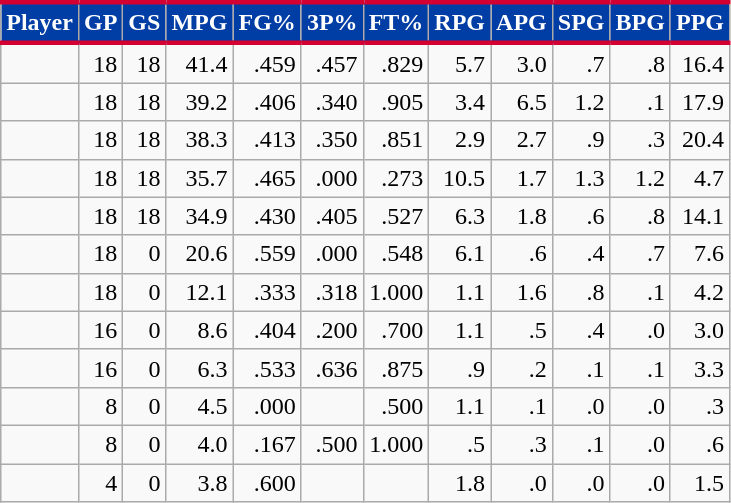<table class="wikitable sortable" style="text-align:right;">
<tr>
<th style="background:#003DA5; color:#FFFFFF; border-top:#D50032 3px solid; border-bottom:#D50032 3px solid;">Player</th>
<th style="background:#003DA5; color:#FFFFFF; border-top:#D50032 3px solid; border-bottom:#D50032 3px solid;">GP</th>
<th style="background:#003DA5; color:#FFFFFF; border-top:#D50032 3px solid; border-bottom:#D50032 3px solid;">GS</th>
<th style="background:#003DA5; color:#FFFFFF; border-top:#D50032 3px solid; border-bottom:#D50032 3px solid;">MPG</th>
<th style="background:#003DA5; color:#FFFFFF; border-top:#D50032 3px solid; border-bottom:#D50032 3px solid;">FG%</th>
<th style="background:#003DA5; color:#FFFFFF; border-top:#D50032 3px solid; border-bottom:#D50032 3px solid;">3P%</th>
<th style="background:#003DA5; color:#FFFFFF; border-top:#D50032 3px solid; border-bottom:#D50032 3px solid;">FT%</th>
<th style="background:#003DA5; color:#FFFFFF; border-top:#D50032 3px solid; border-bottom:#D50032 3px solid;">RPG</th>
<th style="background:#003DA5; color:#FFFFFF; border-top:#D50032 3px solid; border-bottom:#D50032 3px solid;">APG</th>
<th style="background:#003DA5; color:#FFFFFF; border-top:#D50032 3px solid; border-bottom:#D50032 3px solid;">SPG</th>
<th style="background:#003DA5; color:#FFFFFF; border-top:#D50032 3px solid; border-bottom:#D50032 3px solid;">BPG</th>
<th style="background:#003DA5; color:#FFFFFF; border-top:#D50032 3px solid; border-bottom:#D50032 3px solid;">PPG</th>
</tr>
<tr>
<td style="text-align:left;"></td>
<td>18</td>
<td>18</td>
<td>41.4</td>
<td>.459</td>
<td>.457</td>
<td>.829</td>
<td>5.7</td>
<td>3.0</td>
<td>.7</td>
<td>.8</td>
<td>16.4</td>
</tr>
<tr>
<td style="text-align:left;"></td>
<td>18</td>
<td>18</td>
<td>39.2</td>
<td>.406</td>
<td>.340</td>
<td>.905</td>
<td>3.4</td>
<td>6.5</td>
<td>1.2</td>
<td>.1</td>
<td>17.9</td>
</tr>
<tr>
<td style="text-align:left;"></td>
<td>18</td>
<td>18</td>
<td>38.3</td>
<td>.413</td>
<td>.350</td>
<td>.851</td>
<td>2.9</td>
<td>2.7</td>
<td>.9</td>
<td>.3</td>
<td>20.4</td>
</tr>
<tr>
<td style="text-align:left;"></td>
<td>18</td>
<td>18</td>
<td>35.7</td>
<td>.465</td>
<td>.000</td>
<td>.273</td>
<td>10.5</td>
<td>1.7</td>
<td>1.3</td>
<td>1.2</td>
<td>4.7</td>
</tr>
<tr>
<td style="text-align:left;"></td>
<td>18</td>
<td>18</td>
<td>34.9</td>
<td>.430</td>
<td>.405</td>
<td>.527</td>
<td>6.3</td>
<td>1.8</td>
<td>.6</td>
<td>.8</td>
<td>14.1</td>
</tr>
<tr>
<td style="text-align:left;"></td>
<td>18</td>
<td>0</td>
<td>20.6</td>
<td>.559</td>
<td>.000</td>
<td>.548</td>
<td>6.1</td>
<td>.6</td>
<td>.4</td>
<td>.7</td>
<td>7.6</td>
</tr>
<tr>
<td style="text-align:left;"></td>
<td>18</td>
<td>0</td>
<td>12.1</td>
<td>.333</td>
<td>.318</td>
<td>1.000</td>
<td>1.1</td>
<td>1.6</td>
<td>.8</td>
<td>.1</td>
<td>4.2</td>
</tr>
<tr>
<td style="text-align:left;"></td>
<td>16</td>
<td>0</td>
<td>8.6</td>
<td>.404</td>
<td>.200</td>
<td>.700</td>
<td>1.1</td>
<td>.5</td>
<td>.4</td>
<td>.0</td>
<td>3.0</td>
</tr>
<tr>
<td style="text-align:left;"></td>
<td>16</td>
<td>0</td>
<td>6.3</td>
<td>.533</td>
<td>.636</td>
<td>.875</td>
<td>.9</td>
<td>.2</td>
<td>.1</td>
<td>.1</td>
<td>3.3</td>
</tr>
<tr>
<td style="text-align:left;"></td>
<td>8</td>
<td>0</td>
<td>4.5</td>
<td>.000</td>
<td></td>
<td>.500</td>
<td>1.1</td>
<td>.1</td>
<td>.0</td>
<td>.0</td>
<td>.3</td>
</tr>
<tr>
<td style="text-align:left;"></td>
<td>8</td>
<td>0</td>
<td>4.0</td>
<td>.167</td>
<td>.500</td>
<td>1.000</td>
<td>.5</td>
<td>.3</td>
<td>.1</td>
<td>.0</td>
<td>.6</td>
</tr>
<tr>
<td style="text-align:left;"></td>
<td>4</td>
<td>0</td>
<td>3.8</td>
<td>.600</td>
<td></td>
<td></td>
<td>1.8</td>
<td>.0</td>
<td>.0</td>
<td>.0</td>
<td>1.5</td>
</tr>
</table>
